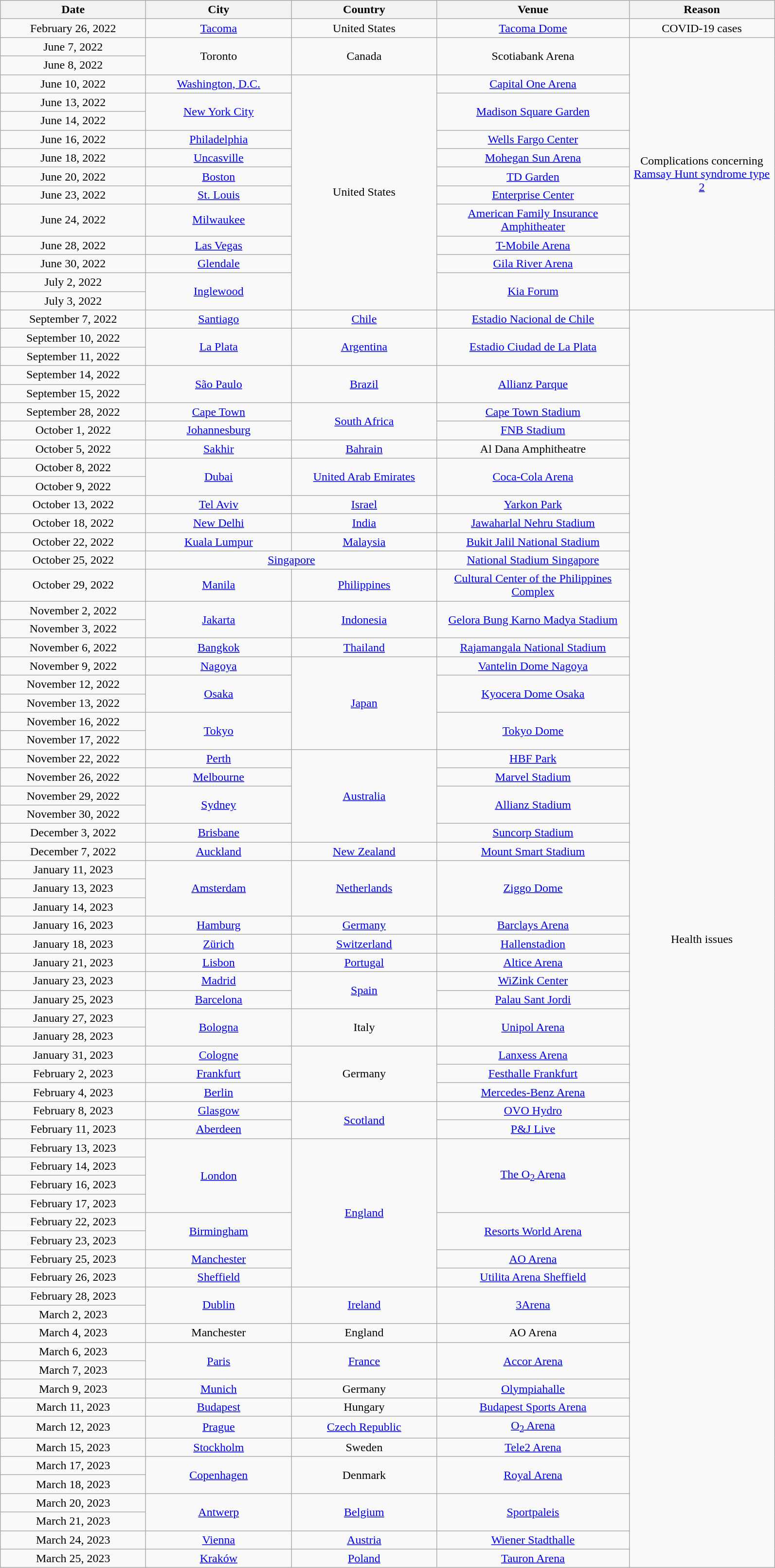<table class="wikitable plainrowheaders" style="text-align:center;">
<tr>
<th scope="col" style="width:12em;">Date</th>
<th scope="col" style="width:12em;">City</th>
<th scope="col" style="width:12em;">Country</th>
<th scope="col" style="width:16em;">Venue</th>
<th scope="col" style="width:12em;">Reason</th>
</tr>
<tr>
<td>February 26, 2022</td>
<td><a href='#'>Tacoma</a></td>
<td>United States</td>
<td><a href='#'>Tacoma Dome</a></td>
<td>COVID-19 cases</td>
</tr>
<tr>
<td>June 7, 2022</td>
<td rowspan="2">Toronto</td>
<td rowspan="2">Canada</td>
<td rowspan="2">Scotiabank Arena</td>
<td rowspan="14">Complications concerning <a href='#'>Ramsay Hunt syndrome type 2</a></td>
</tr>
<tr>
<td>June 8, 2022</td>
</tr>
<tr>
<td>June 10, 2022</td>
<td><a href='#'>Washington, D.C.</a></td>
<td rowspan="12">United States</td>
<td><a href='#'>Capital One Arena</a></td>
</tr>
<tr>
<td>June 13, 2022</td>
<td rowspan="2"><a href='#'>New York City</a></td>
<td rowspan="2"><a href='#'>Madison Square Garden</a></td>
</tr>
<tr>
<td>June 14, 2022</td>
</tr>
<tr>
<td>June 16, 2022</td>
<td><a href='#'>Philadelphia</a></td>
<td><a href='#'>Wells Fargo Center</a></td>
</tr>
<tr>
<td>June 18, 2022</td>
<td><a href='#'>Uncasville</a></td>
<td><a href='#'>Mohegan Sun Arena</a></td>
</tr>
<tr>
<td>June 20, 2022</td>
<td><a href='#'>Boston</a></td>
<td><a href='#'>TD Garden</a></td>
</tr>
<tr>
<td>June 23, 2022</td>
<td><a href='#'>St. Louis</a></td>
<td><a href='#'>Enterprise Center</a></td>
</tr>
<tr>
<td>June 24, 2022</td>
<td><a href='#'>Milwaukee</a></td>
<td><a href='#'>American Family Insurance Amphitheater</a></td>
</tr>
<tr>
<td>June 28, 2022</td>
<td><a href='#'>Las Vegas</a></td>
<td><a href='#'>T-Mobile Arena</a></td>
</tr>
<tr>
<td>June 30, 2022</td>
<td><a href='#'>Glendale</a></td>
<td><a href='#'>Gila River Arena</a></td>
</tr>
<tr>
<td>July 2, 2022</td>
<td rowspan="2"><a href='#'>Inglewood</a></td>
<td rowspan="2"><a href='#'>Kia Forum</a></td>
</tr>
<tr>
<td>July 3, 2022</td>
</tr>
<tr>
<td>September 7, 2022</td>
<td><a href='#'>Santiago</a></td>
<td><a href='#'>Chile</a></td>
<td><a href='#'>Estadio Nacional de Chile</a></td>
<td rowspan= "67">Health issues</td>
</tr>
<tr>
<td>September 10, 2022</td>
<td rowspan="2 "><a href='#'>La Plata</a></td>
<td rowspan="2 "><a href='#'>Argentina</a></td>
<td rowspan="2 "><a href='#'>Estadio Ciudad de La Plata</a></td>
</tr>
<tr>
<td>September 11, 2022</td>
</tr>
<tr>
<td>September 14, 2022</td>
<td rowspan="2 "><a href='#'>São Paulo</a></td>
<td rowspan="2 "><a href='#'>Brazil</a></td>
<td rowspan="2 "><a href='#'>Allianz Parque</a></td>
</tr>
<tr>
<td>September 15, 2022</td>
</tr>
<tr>
<td>September 28, 2022</td>
<td><a href='#'>Cape Town</a></td>
<td rowspan="2"><a href='#'>South Africa</a></td>
<td><a href='#'>Cape Town Stadium</a></td>
</tr>
<tr>
<td>October 1, 2022</td>
<td><a href='#'>Johannesburg</a></td>
<td><a href='#'>FNB Stadium</a></td>
</tr>
<tr>
<td>October 5, 2022</td>
<td><a href='#'>Sakhir</a></td>
<td><a href='#'>Bahrain</a></td>
<td>Al Dana Amphitheatre</td>
</tr>
<tr>
<td>October 8, 2022</td>
<td rowspan="2"><a href='#'>Dubai</a></td>
<td rowspan="2"><a href='#'>United Arab Emirates</a></td>
<td rowspan="2"><a href='#'>Coca-Cola Arena</a></td>
</tr>
<tr>
<td>October 9, 2022</td>
</tr>
<tr>
<td>October 13, 2022</td>
<td><a href='#'>Tel Aviv</a></td>
<td><a href='#'>Israel</a></td>
<td><a href='#'>Yarkon Park</a></td>
</tr>
<tr>
<td>October 18, 2022</td>
<td><a href='#'>New Delhi</a></td>
<td><a href='#'>India</a></td>
<td><a href='#'>Jawaharlal Nehru Stadium</a></td>
</tr>
<tr>
<td>October 22, 2022</td>
<td><a href='#'>Kuala Lumpur</a></td>
<td><a href='#'>Malaysia</a></td>
<td><a href='#'>Bukit Jalil National Stadium</a></td>
</tr>
<tr>
<td>October 25, 2022</td>
<td colspan="2"><a href='#'>Singapore</a></td>
<td><a href='#'>National Stadium Singapore</a></td>
</tr>
<tr>
<td>October 29, 2022</td>
<td><a href='#'>Manila</a></td>
<td><a href='#'>Philippines</a></td>
<td><a href='#'>Cultural Center of the Philippines Complex</a></td>
</tr>
<tr>
<td>November 2, 2022</td>
<td rowspan="2"><a href='#'>Jakarta</a></td>
<td rowspan="2"><a href='#'>Indonesia</a></td>
<td rowspan="2"><a href='#'>Gelora Bung Karno Madya Stadium</a></td>
</tr>
<tr>
<td>November 3, 2022</td>
</tr>
<tr>
<td>November 6, 2022</td>
<td><a href='#'>Bangkok</a></td>
<td><a href='#'>Thailand</a></td>
<td><a href='#'>Rajamangala National Stadium</a></td>
</tr>
<tr>
<td>November 9, 2022</td>
<td><a href='#'>Nagoya</a></td>
<td rowspan="5"><a href='#'>Japan</a></td>
<td><a href='#'>Vantelin Dome Nagoya</a></td>
</tr>
<tr>
<td>November 12, 2022</td>
<td rowspan="2"><a href='#'>Osaka</a></td>
<td rowspan="2"><a href='#'>Kyocera Dome Osaka</a></td>
</tr>
<tr>
<td>November 13, 2022</td>
</tr>
<tr>
<td>November 16, 2022</td>
<td rowspan="2"><a href='#'>Tokyo</a></td>
<td rowspan="2"><a href='#'>Tokyo Dome</a></td>
</tr>
<tr>
<td>November 17, 2022</td>
</tr>
<tr>
<td>November 22, 2022</td>
<td><a href='#'>Perth</a></td>
<td rowspan="5"><a href='#'>Australia</a></td>
<td><a href='#'>HBF Park</a></td>
</tr>
<tr>
<td>November 26, 2022</td>
<td><a href='#'>Melbourne</a></td>
<td><a href='#'>Marvel Stadium</a></td>
</tr>
<tr>
<td>November 29, 2022</td>
<td rowspan="2"><a href='#'>Sydney</a></td>
<td rowspan="2"><a href='#'>Allianz Stadium</a></td>
</tr>
<tr>
<td>November 30, 2022</td>
</tr>
<tr>
<td>December 3, 2022</td>
<td><a href='#'>Brisbane</a></td>
<td><a href='#'>Suncorp Stadium</a></td>
</tr>
<tr>
<td>December 7, 2022</td>
<td><a href='#'>Auckland</a></td>
<td><a href='#'>New Zealand</a></td>
<td><a href='#'>Mount Smart Stadium</a></td>
</tr>
<tr>
<td>January 11, 2023</td>
<td rowspan="3"><a href='#'>Amsterdam</a></td>
<td rowspan="3"><a href='#'>Netherlands</a></td>
<td rowspan="3"><a href='#'>Ziggo Dome</a></td>
</tr>
<tr>
<td>January 13, 2023</td>
</tr>
<tr>
<td>January 14, 2023</td>
</tr>
<tr>
<td>January 16, 2023</td>
<td><a href='#'>Hamburg</a></td>
<td><a href='#'>Germany</a></td>
<td><a href='#'>Barclays Arena</a></td>
</tr>
<tr>
<td>January 18, 2023</td>
<td><a href='#'>Zürich</a></td>
<td><a href='#'>Switzerland</a></td>
<td><a href='#'>Hallenstadion</a></td>
</tr>
<tr>
<td>January 21, 2023</td>
<td><a href='#'>Lisbon</a></td>
<td><a href='#'>Portugal</a></td>
<td><a href='#'>Altice Arena</a></td>
</tr>
<tr>
<td>January 23, 2023</td>
<td><a href='#'>Madrid</a></td>
<td rowspan="2"><a href='#'>Spain</a></td>
<td><a href='#'>WiZink Center</a></td>
</tr>
<tr>
<td>January 25, 2023</td>
<td><a href='#'>Barcelona</a></td>
<td><a href='#'>Palau Sant Jordi</a></td>
</tr>
<tr>
<td>January 27, 2023</td>
<td rowspan="2"><a href='#'>Bologna</a></td>
<td rowspan="2">Italy</td>
<td rowspan="2"><a href='#'>Unipol Arena</a></td>
</tr>
<tr>
<td>January 28, 2023</td>
</tr>
<tr>
<td>January 31, 2023</td>
<td><a href='#'>Cologne</a></td>
<td rowspan="3">Germany</td>
<td><a href='#'>Lanxess Arena</a></td>
</tr>
<tr>
<td>February 2, 2023</td>
<td><a href='#'>Frankfurt</a></td>
<td><a href='#'>Festhalle Frankfurt</a></td>
</tr>
<tr>
<td>February 4, 2023</td>
<td><a href='#'>Berlin</a></td>
<td><a href='#'>Mercedes-Benz Arena</a></td>
</tr>
<tr>
<td>February 8, 2023</td>
<td><a href='#'>Glasgow</a></td>
<td rowspan="2"><a href='#'>Scotland</a></td>
<td><a href='#'>OVO Hydro</a></td>
</tr>
<tr>
<td>February 11, 2023</td>
<td><a href='#'>Aberdeen</a></td>
<td><a href='#'>P&J Live</a></td>
</tr>
<tr>
<td>February 13, 2023</td>
<td rowspan="4"><a href='#'>London</a></td>
<td rowspan="8"><a href='#'>England</a></td>
<td rowspan="4"><a href='#'>The O<sub>2</sub> Arena</a></td>
</tr>
<tr>
<td>February 14, 2023</td>
</tr>
<tr>
<td>February 16, 2023</td>
</tr>
<tr>
<td>February 17, 2023</td>
</tr>
<tr>
<td>February 22, 2023</td>
<td rowspan="2"><a href='#'>Birmingham</a></td>
<td rowspan="2"><a href='#'>Resorts World Arena</a></td>
</tr>
<tr>
<td>February 23, 2023</td>
</tr>
<tr>
<td>February 25, 2023</td>
<td><a href='#'>Manchester</a></td>
<td><a href='#'>AO Arena</a></td>
</tr>
<tr>
<td>February 26, 2023</td>
<td><a href='#'>Sheffield</a></td>
<td><a href='#'>Utilita Arena Sheffield</a></td>
</tr>
<tr>
<td>February 28, 2023</td>
<td rowspan="2"><a href='#'>Dublin</a></td>
<td rowspan="2"><a href='#'>Ireland</a></td>
<td rowspan="2"><a href='#'>3Arena</a></td>
</tr>
<tr>
<td>March 2, 2023</td>
</tr>
<tr>
<td>March 4, 2023</td>
<td>Manchester</td>
<td>England</td>
<td>AO Arena</td>
</tr>
<tr>
<td>March 6, 2023</td>
<td rowspan="2"><a href='#'>Paris</a></td>
<td rowspan="2"><a href='#'>France</a></td>
<td rowspan="2"><a href='#'>Accor Arena</a></td>
</tr>
<tr>
<td>March 7, 2023</td>
</tr>
<tr>
<td>March 9, 2023</td>
<td><a href='#'>Munich</a></td>
<td>Germany</td>
<td><a href='#'>Olympiahalle</a></td>
</tr>
<tr>
<td>March 11, 2023</td>
<td><a href='#'>Budapest</a></td>
<td>Hungary</td>
<td><a href='#'>Budapest Sports Arena</a></td>
</tr>
<tr>
<td>March 12, 2023</td>
<td><a href='#'>Prague</a></td>
<td><a href='#'>Czech Republic</a></td>
<td><a href='#'>O<sub>2</sub> Arena</a></td>
</tr>
<tr>
<td>March 15, 2023</td>
<td><a href='#'>Stockholm</a></td>
<td>Sweden</td>
<td><a href='#'>Tele2 Arena</a></td>
</tr>
<tr>
<td>March 17, 2023</td>
<td rowspan="2"><a href='#'>Copenhagen</a></td>
<td rowspan="2">Denmark</td>
<td rowspan="2"><a href='#'>Royal Arena</a></td>
</tr>
<tr>
<td>March 18, 2023</td>
</tr>
<tr>
<td>March 20, 2023</td>
<td rowspan="2"><a href='#'>Antwerp</a></td>
<td rowspan="2"><a href='#'>Belgium</a></td>
<td rowspan="2"><a href='#'>Sportpaleis</a></td>
</tr>
<tr>
<td>March 21, 2023</td>
</tr>
<tr>
<td>March 24, 2023</td>
<td><a href='#'>Vienna</a></td>
<td><a href='#'>Austria</a></td>
<td><a href='#'>Wiener Stadthalle</a></td>
</tr>
<tr>
<td>March 25, 2023</td>
<td><a href='#'>Kraków</a></td>
<td><a href='#'>Poland</a></td>
<td><a href='#'>Tauron Arena</a></td>
</tr>
</table>
